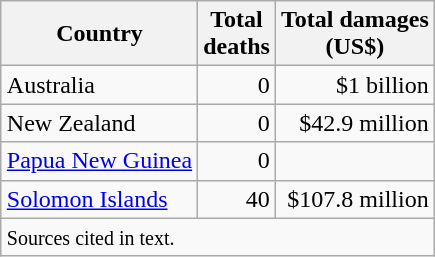<table class="wikitable" style="float:right; margin:0 0 0.5em 1em; float:right;">
<tr style="text-align:center;">
<th><strong>Country</strong></th>
<th>Total<br>deaths</th>
<th>Total damages<br>(US$)</th>
</tr>
<tr>
<td>Australia</td>
<td align="right">0</td>
<td align="right">$1 billion</td>
</tr>
<tr>
<td>New Zealand</td>
<td align="right">0</td>
<td align="right">$42.9 million</td>
</tr>
<tr>
<td><a href='#'>Papua New Guinea</a></td>
<td align="right">0</td>
<td></td>
</tr>
<tr>
<td><a href='#'>Solomon Islands</a></td>
<td align="right">40</td>
<td align="right">$107.8 million</td>
</tr>
<tr>
<td colspan = 3><small>Sources cited in text.</small></td>
</tr>
</table>
